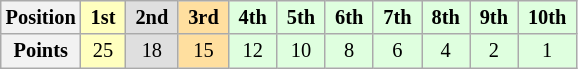<table class="wikitable" style="font-size:85%; text-align:center">
<tr>
<th>Position</th>
<td style="background:#FFFFBF;"> <strong>1st</strong> </td>
<td style="background:#DFDFDF;"> <strong>2nd</strong> </td>
<td style="background:#FFDF9F;"> <strong>3rd</strong> </td>
<td style="background:#DFFFDF;"> <strong>4th</strong> </td>
<td style="background:#DFFFDF;"> <strong>5th</strong> </td>
<td style="background:#DFFFDF;"> <strong>6th</strong> </td>
<td style="background:#DFFFDF;"> <strong>7th</strong> </td>
<td style="background:#DFFFDF;"> <strong>8th</strong> </td>
<td style="background:#DFFFDF;"> <strong>9th</strong> </td>
<td style="background:#DFFFDF;"> <strong>10th</strong> </td>
</tr>
<tr>
<th>Points</th>
<td style="background:#FFFFBF;">25</td>
<td style="background:#DFDFDF;">18</td>
<td style="background:#FFDF9F;">15</td>
<td style="background:#DFFFDF;">12</td>
<td style="background:#DFFFDF;">10</td>
<td style="background:#DFFFDF;">8</td>
<td style="background:#DFFFDF;">6</td>
<td style="background:#DFFFDF;">4</td>
<td style="background:#DFFFDF;">2</td>
<td style="background:#DFFFDF;">1</td>
</tr>
</table>
